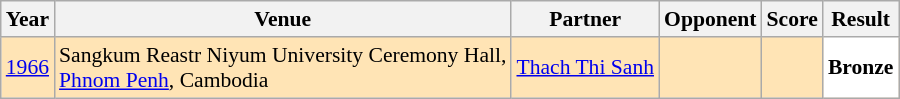<table class="sortable wikitable" style="font-size: 90%;">
<tr>
<th>Year</th>
<th>Venue</th>
<th>Partner</th>
<th>Opponent</th>
<th>Score</th>
<th>Result</th>
</tr>
<tr style="background:#FFE4B5">
<td align="center"><a href='#'>1966</a></td>
<td align="left">Sangkum Reastr Niyum University Ceremony Hall,<br><a href='#'>Phnom Penh</a>, Cambodia</td>
<td align="left"> <a href='#'>Thach Thi Sanh</a></td>
<td align="left"></td>
<td align="left"></td>
<td style="text-align:left; background:white"> <strong>Bronze</strong></td>
</tr>
</table>
